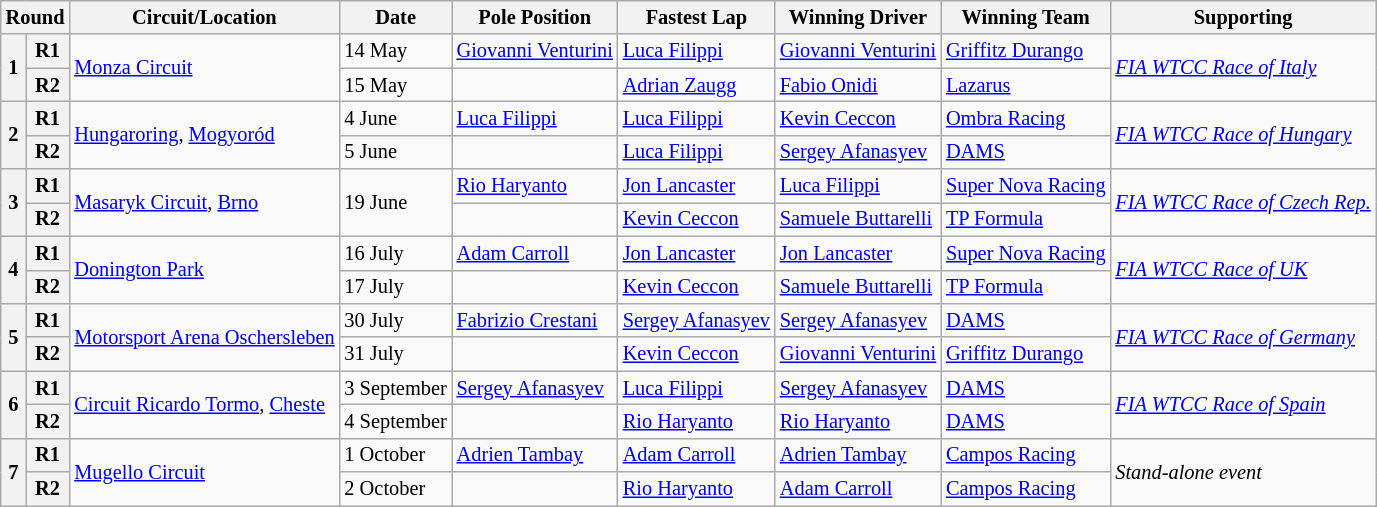<table class="wikitable" style="font-size: 85%;">
<tr>
<th colspan=2>Round</th>
<th>Circuit/Location</th>
<th>Date</th>
<th>Pole Position</th>
<th>Fastest Lap</th>
<th>Winning Driver</th>
<th>Winning Team</th>
<th>Supporting</th>
</tr>
<tr>
<th rowspan=2>1</th>
<th>R1</th>
<td rowspan=2> <a href='#'>Monza Circuit</a></td>
<td>14 May</td>
<td nowrap> <a href='#'>Giovanni Venturini</a></td>
<td> <a href='#'>Luca Filippi</a></td>
<td nowrap> <a href='#'>Giovanni Venturini</a></td>
<td nowrap> <a href='#'>Griffitz Durango</a></td>
<td rowspan=2><em><a href='#'>FIA WTCC Race of Italy</a></em></td>
</tr>
<tr>
<th>R2</th>
<td>15 May</td>
<td></td>
<td> <a href='#'>Adrian Zaugg</a></td>
<td> <a href='#'>Fabio Onidi</a></td>
<td> <a href='#'>Lazarus</a></td>
</tr>
<tr>
<th rowspan=2>2</th>
<th>R1</th>
<td rowspan=2> <a href='#'>Hungaroring</a>, <a href='#'>Mogyoród</a></td>
<td>4 June</td>
<td> <a href='#'>Luca Filippi</a></td>
<td> <a href='#'>Luca Filippi</a></td>
<td> <a href='#'>Kevin Ceccon</a></td>
<td> <a href='#'>Ombra Racing</a></td>
<td rowspan=2><em><a href='#'>FIA WTCC Race of Hungary</a></em></td>
</tr>
<tr>
<th>R2</th>
<td>5 June</td>
<td></td>
<td> <a href='#'>Luca Filippi</a></td>
<td> <a href='#'>Sergey Afanasyev</a></td>
<td> <a href='#'>DAMS</a></td>
</tr>
<tr>
<th rowspan=2>3</th>
<th>R1</th>
<td rowspan=2> <a href='#'>Masaryk Circuit</a>, <a href='#'>Brno</a></td>
<td rowspan=2>19 June</td>
<td> <a href='#'>Rio Haryanto</a></td>
<td> <a href='#'>Jon Lancaster</a></td>
<td> <a href='#'>Luca Filippi</a></td>
<td nowrap> <a href='#'>Super Nova Racing</a></td>
<td rowspan=2 nowrap><em><a href='#'>FIA WTCC Race of Czech Rep.</a></em></td>
</tr>
<tr>
<th>R2</th>
<td></td>
<td> <a href='#'>Kevin Ceccon</a></td>
<td> <a href='#'>Samuele Buttarelli</a></td>
<td> <a href='#'>TP Formula</a></td>
</tr>
<tr>
<th rowspan=2>4</th>
<th>R1</th>
<td rowspan=2> <a href='#'>Donington Park</a></td>
<td>16 July</td>
<td> <a href='#'>Adam Carroll</a></td>
<td> <a href='#'>Jon Lancaster</a></td>
<td> <a href='#'>Jon Lancaster</a></td>
<td> <a href='#'>Super Nova Racing</a></td>
<td rowspan=2><em><a href='#'>FIA WTCC Race of UK</a></em></td>
</tr>
<tr>
<th>R2</th>
<td>17 July</td>
<td></td>
<td> <a href='#'>Kevin Ceccon</a></td>
<td> <a href='#'>Samuele Buttarelli</a></td>
<td> <a href='#'>TP Formula</a></td>
</tr>
<tr>
<th rowspan=2>5</th>
<th>R1</th>
<td rowspan=2 nowrap> <a href='#'>Motorsport Arena Oschersleben</a></td>
<td>30 July</td>
<td> <a href='#'>Fabrizio Crestani</a></td>
<td nowrap> <a href='#'>Sergey Afanasyev</a></td>
<td> <a href='#'>Sergey Afanasyev</a></td>
<td> <a href='#'>DAMS</a></td>
<td rowspan=2><em><a href='#'>FIA WTCC Race of Germany</a></em></td>
</tr>
<tr>
<th>R2</th>
<td>31 July</td>
<td></td>
<td> <a href='#'>Kevin Ceccon</a></td>
<td> <a href='#'>Giovanni Venturini</a></td>
<td> <a href='#'>Griffitz Durango</a></td>
</tr>
<tr>
<th rowspan=2>6</th>
<th>R1</th>
<td rowspan=2> <a href='#'>Circuit Ricardo Tormo</a>, <a href='#'>Cheste</a></td>
<td nowrap>3 September</td>
<td> <a href='#'>Sergey Afanasyev</a></td>
<td> <a href='#'>Luca Filippi</a></td>
<td> <a href='#'>Sergey Afanasyev</a></td>
<td> <a href='#'>DAMS</a></td>
<td rowspan=2><em><a href='#'>FIA WTCC Race of Spain</a></em></td>
</tr>
<tr>
<th>R2</th>
<td nowrap>4 September</td>
<td></td>
<td> <a href='#'>Rio Haryanto</a></td>
<td> <a href='#'>Rio Haryanto</a></td>
<td> <a href='#'>DAMS</a></td>
</tr>
<tr>
<th rowspan=2>7</th>
<th>R1</th>
<td rowspan=2> <a href='#'>Mugello Circuit</a></td>
<td>1 October</td>
<td> <a href='#'>Adrien Tambay</a></td>
<td> <a href='#'>Adam Carroll</a></td>
<td> <a href='#'>Adrien Tambay</a></td>
<td> <a href='#'>Campos Racing</a></td>
<td rowspan=2><em>Stand-alone event</em></td>
</tr>
<tr>
<th>R2</th>
<td>2 October</td>
<td></td>
<td> <a href='#'>Rio Haryanto</a></td>
<td> <a href='#'>Adam Carroll</a></td>
<td> <a href='#'>Campos Racing</a></td>
</tr>
</table>
